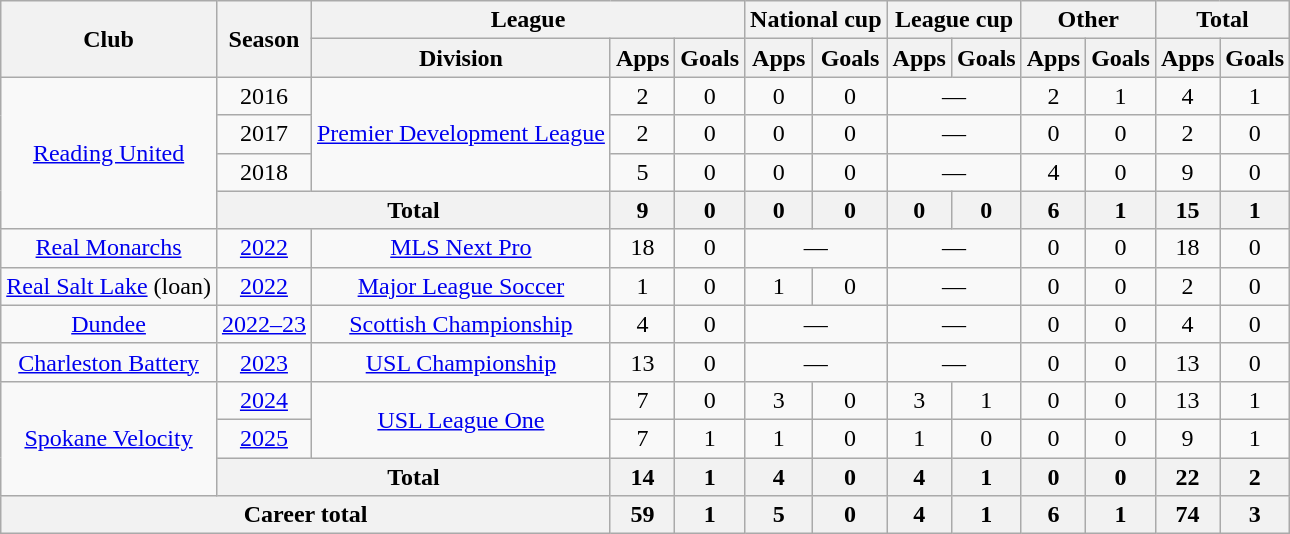<table class="wikitable" style="text-align:center">
<tr>
<th rowspan="2">Club</th>
<th rowspan="2">Season</th>
<th colspan="3">League</th>
<th colspan="2">National cup</th>
<th colspan="2">League cup</th>
<th colspan="2">Other</th>
<th colspan="2">Total</th>
</tr>
<tr>
<th>Division</th>
<th>Apps</th>
<th>Goals</th>
<th>Apps</th>
<th>Goals</th>
<th>Apps</th>
<th>Goals</th>
<th>Apps</th>
<th>Goals</th>
<th>Apps</th>
<th>Goals</th>
</tr>
<tr>
<td rowspan="4"><a href='#'>Reading United</a></td>
<td>2016</td>
<td rowspan="3"><a href='#'>Premier Development League</a></td>
<td>2</td>
<td>0</td>
<td>0</td>
<td>0</td>
<td colspan="2">—</td>
<td>2</td>
<td>1</td>
<td>4</td>
<td>1</td>
</tr>
<tr>
<td>2017</td>
<td>2</td>
<td>0</td>
<td>0</td>
<td>0</td>
<td colspan="2">—</td>
<td>0</td>
<td>0</td>
<td>2</td>
<td>0</td>
</tr>
<tr>
<td>2018</td>
<td>5</td>
<td>0</td>
<td>0</td>
<td>0</td>
<td colspan="2">—</td>
<td>4</td>
<td>0</td>
<td>9</td>
<td>0</td>
</tr>
<tr>
<th colspan="2">Total</th>
<th>9</th>
<th>0</th>
<th>0</th>
<th>0</th>
<th>0</th>
<th>0</th>
<th>6</th>
<th>1</th>
<th>15</th>
<th>1</th>
</tr>
<tr>
<td><a href='#'>Real Monarchs</a></td>
<td><a href='#'>2022</a></td>
<td><a href='#'>MLS Next Pro</a></td>
<td>18</td>
<td>0</td>
<td colspan="2">—</td>
<td colspan="2">—</td>
<td>0</td>
<td>0</td>
<td>18</td>
<td>0</td>
</tr>
<tr>
<td><a href='#'>Real Salt Lake</a> (loan)</td>
<td><a href='#'>2022</a></td>
<td><a href='#'>Major League Soccer</a></td>
<td>1</td>
<td>0</td>
<td>1</td>
<td>0</td>
<td colspan="2">—</td>
<td>0</td>
<td>0</td>
<td>2</td>
<td>0</td>
</tr>
<tr>
<td><a href='#'>Dundee</a></td>
<td><a href='#'>2022–23</a></td>
<td><a href='#'>Scottish Championship</a></td>
<td>4</td>
<td>0</td>
<td colspan="2">—</td>
<td colspan="2">—</td>
<td>0</td>
<td>0</td>
<td>4</td>
<td>0</td>
</tr>
<tr>
<td><a href='#'>Charleston Battery</a></td>
<td><a href='#'>2023</a></td>
<td><a href='#'>USL Championship</a></td>
<td>13</td>
<td>0</td>
<td colspan="2">—</td>
<td colspan="2">—</td>
<td>0</td>
<td>0</td>
<td>13</td>
<td>0</td>
</tr>
<tr>
<td rowspan="3"><a href='#'>Spokane Velocity</a></td>
<td><a href='#'>2024</a></td>
<td rowspan="2"><a href='#'>USL League One</a></td>
<td>7</td>
<td>0</td>
<td>3</td>
<td>0</td>
<td>3</td>
<td>1</td>
<td>0</td>
<td>0</td>
<td>13</td>
<td>1</td>
</tr>
<tr>
<td><a href='#'>2025</a></td>
<td>7</td>
<td>1</td>
<td>1</td>
<td>0</td>
<td>1</td>
<td>0</td>
<td>0</td>
<td>0</td>
<td>9</td>
<td>1</td>
</tr>
<tr>
<th colspan="2">Total</th>
<th>14</th>
<th>1</th>
<th>4</th>
<th>0</th>
<th>4</th>
<th>1</th>
<th>0</th>
<th>0</th>
<th>22</th>
<th>2</th>
</tr>
<tr>
<th colspan="3">Career total</th>
<th>59</th>
<th>1</th>
<th>5</th>
<th>0</th>
<th>4</th>
<th>1</th>
<th>6</th>
<th>1</th>
<th>74</th>
<th>3</th>
</tr>
</table>
